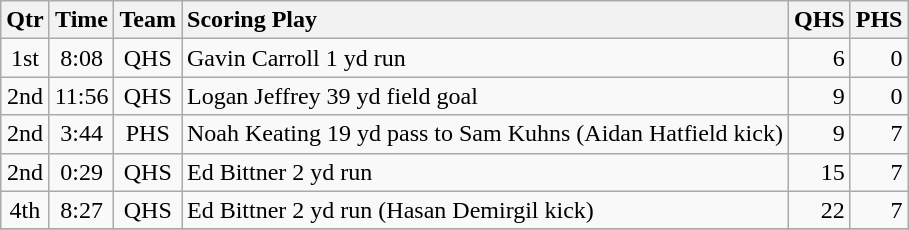<table class="wikitable">
<tr>
<th style="text-align: center;">Qtr</th>
<th style="text-align: center;">Time</th>
<th style="text-align: center;">Team</th>
<th style="text-align: left;">Scoring Play</th>
<th style="text-align: right;">QHS</th>
<th style="text-align: right;">PHS</th>
</tr>
<tr>
<td style="text-align: center;">1st</td>
<td style="text-align: center;">8:08</td>
<td style="text-align: center;">QHS</td>
<td style="text-align: left;">Gavin Carroll 1 yd run</td>
<td style="text-align: right;">6</td>
<td style="text-align: right;">0</td>
</tr>
<tr>
<td style="text-align: center;">2nd</td>
<td style="text-align: center;">11:56</td>
<td style="text-align: center;">QHS</td>
<td style="text-align: left;">Logan Jeffrey 39 yd field goal</td>
<td style="text-align: right;">9</td>
<td style="text-align: right;">0</td>
</tr>
<tr>
<td style="text-align: center;">2nd</td>
<td style="text-align: center;">3:44</td>
<td style="text-align: center;">PHS</td>
<td style="text-align: left;">Noah Keating 19 yd pass to Sam Kuhns (Aidan Hatfield kick)</td>
<td style="text-align: right;">9</td>
<td style="text-align: right;">7</td>
</tr>
<tr>
<td style="text-align: center;">2nd</td>
<td style="text-align: center;">0:29</td>
<td style="text-align: center;">QHS</td>
<td style="text-align: left;">Ed Bittner 2 yd run</td>
<td style="text-align: right;">15</td>
<td style="text-align: right;">7</td>
</tr>
<tr>
<td style="text-align: center;">4th</td>
<td style="text-align: center;">8:27</td>
<td style="text-align: center;">QHS</td>
<td style="text-align: left;">Ed Bittner 2 yd run (Hasan Demirgil kick)</td>
<td style="text-align: right;">22</td>
<td style="text-align: right;">7</td>
</tr>
<tr>
</tr>
</table>
